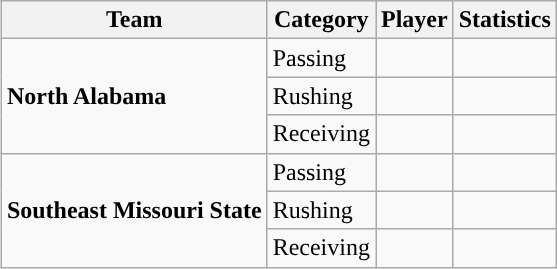<table class="wikitable" style="float: right;">
<tr>
<th>Team</th>
<th>Category</th>
<th>Player</th>
<th>Statistics</th>
</tr>
<tr>
<td rowspan=3><strong>North Alabama</strong></td>
<td>Passing</td>
<td></td>
<td></td>
</tr>
<tr>
<td>Rushing</td>
<td></td>
<td></td>
</tr>
<tr>
<td>Receiving</td>
<td></td>
<td></td>
</tr>
<tr>
<td rowspan=3><strong>Southeast Missouri State</strong></td>
<td>Passing</td>
<td></td>
<td></td>
</tr>
<tr>
<td>Rushing</td>
<td></td>
<td></td>
</tr>
<tr>
<td>Receiving</td>
<td></td>
<td></td>
</tr>
</table>
